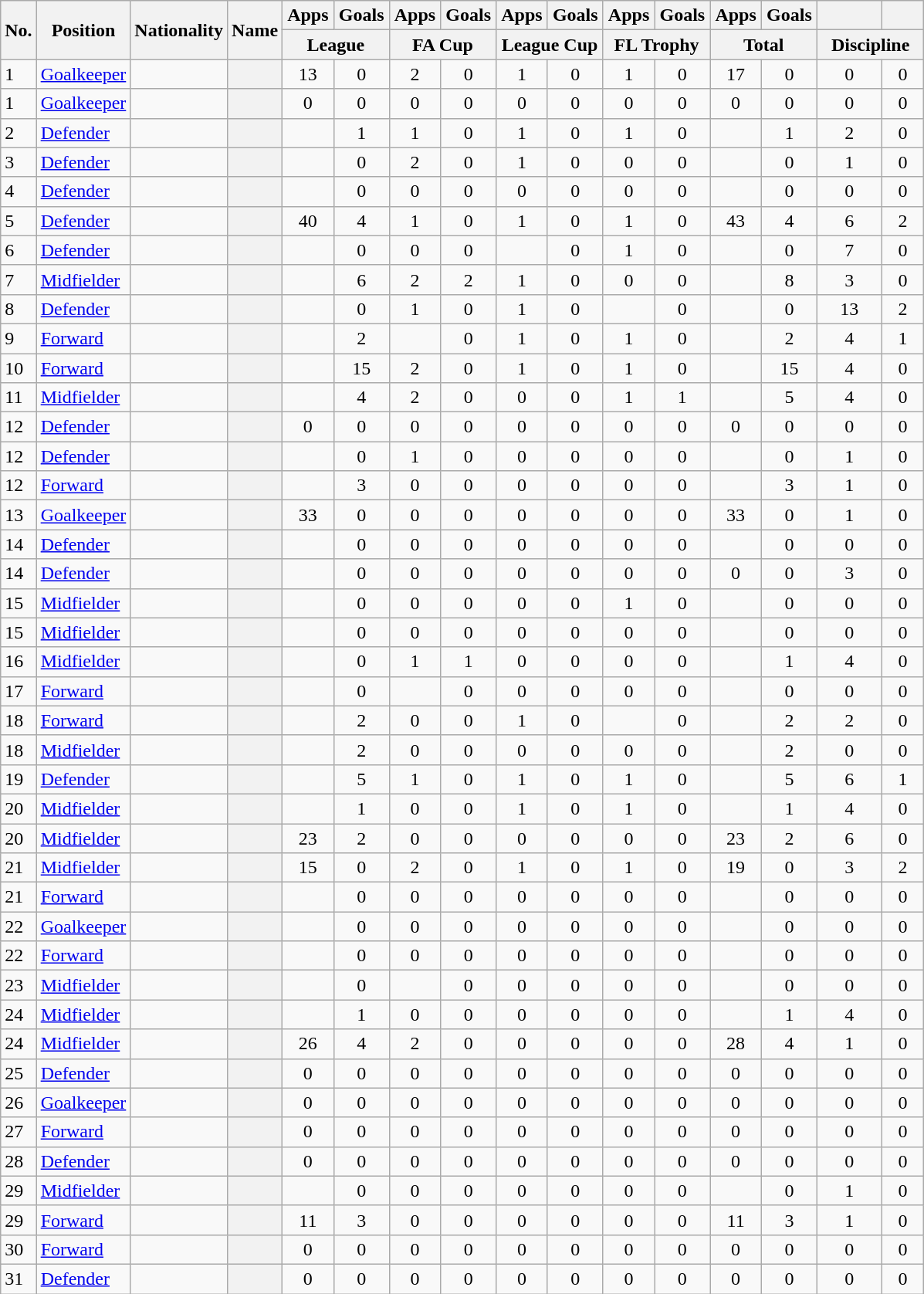<table class="wikitable sortable plainrowheaders" style="text-align:center">
<tr>
<th scope="col" rowspan="2">No.</th>
<th scope="col" rowspan="2">Position</th>
<th scope="col" rowspan="2">Nationality</th>
<th scope="col" rowspan="2">Name</th>
<th scope="col">Apps</th>
<th scope="col">Goals</th>
<th scope="col">Apps</th>
<th scope="col">Goals</th>
<th scope="col">Apps</th>
<th scope="col">Goals</th>
<th scope="col">Apps</th>
<th scope="col">Goals</th>
<th scope="col">Apps</th>
<th scope="col">Goals</th>
<th scope="col"></th>
<th scope="col"></th>
</tr>
<tr class="unsortable">
<th colspan="2" width="85">League</th>
<th colspan="2" width="85">FA Cup</th>
<th colspan="2" width="85">League Cup</th>
<th colspan="2" width="85">FL Trophy</th>
<th colspan="2" width="85">Total</th>
<th colspan="2" width="85">Discipline</th>
</tr>
<tr>
<td align="left">1</td>
<td align="left"><a href='#'>Goalkeeper</a></td>
<td align="left"></td>
<th scope="row"></th>
<td>13</td>
<td>0</td>
<td>2</td>
<td>0</td>
<td>1</td>
<td>0</td>
<td>1</td>
<td>0</td>
<td>17</td>
<td>0</td>
<td>0</td>
<td>0</td>
</tr>
<tr>
<td align="left">1</td>
<td align="left"><a href='#'>Goalkeeper</a></td>
<td align="left"></td>
<th scope="row"></th>
<td>0</td>
<td>0</td>
<td>0</td>
<td>0</td>
<td>0</td>
<td>0</td>
<td>0</td>
<td>0</td>
<td>0</td>
<td>0</td>
<td>0</td>
<td>0</td>
</tr>
<tr>
<td align="left">2</td>
<td align="left"><a href='#'>Defender</a></td>
<td align="left"></td>
<th scope="row"></th>
<td></td>
<td>1</td>
<td>1</td>
<td>0</td>
<td>1</td>
<td>0</td>
<td>1</td>
<td>0</td>
<td></td>
<td>1</td>
<td>2</td>
<td>0</td>
</tr>
<tr>
<td align="left">3</td>
<td align="left"><a href='#'>Defender</a></td>
<td align="left"></td>
<th scope="row"></th>
<td></td>
<td>0</td>
<td>2</td>
<td>0</td>
<td>1</td>
<td>0</td>
<td>0</td>
<td>0</td>
<td></td>
<td>0</td>
<td>1</td>
<td>0</td>
</tr>
<tr>
<td align="left">4</td>
<td align="left"><a href='#'>Defender</a></td>
<td align="left"></td>
<th scope="row"></th>
<td></td>
<td>0</td>
<td>0</td>
<td>0</td>
<td>0</td>
<td>0</td>
<td>0</td>
<td>0</td>
<td></td>
<td>0</td>
<td>0</td>
<td>0</td>
</tr>
<tr>
<td align="left">5</td>
<td align="left"><a href='#'>Defender</a></td>
<td align="left"></td>
<th scope="row"></th>
<td>40</td>
<td>4</td>
<td>1</td>
<td>0</td>
<td>1</td>
<td>0</td>
<td>1</td>
<td>0</td>
<td>43</td>
<td>4</td>
<td>6</td>
<td>2</td>
</tr>
<tr>
<td align="left">6</td>
<td align="left"><a href='#'>Defender</a></td>
<td align="left"></td>
<th scope="row"></th>
<td></td>
<td>0</td>
<td>0</td>
<td>0</td>
<td></td>
<td>0</td>
<td>1</td>
<td>0</td>
<td></td>
<td>0</td>
<td>7</td>
<td>0</td>
</tr>
<tr>
<td align="left">7</td>
<td align="left"><a href='#'>Midfielder</a></td>
<td align="left"></td>
<th scope="row"></th>
<td></td>
<td>6</td>
<td>2</td>
<td>2</td>
<td>1</td>
<td>0</td>
<td>0</td>
<td>0</td>
<td></td>
<td>8</td>
<td>3</td>
<td>0</td>
</tr>
<tr>
<td align="left">8</td>
<td align="left"><a href='#'>Defender</a></td>
<td align="left"></td>
<th scope="row"></th>
<td></td>
<td>0</td>
<td>1</td>
<td>0</td>
<td>1</td>
<td>0</td>
<td></td>
<td>0</td>
<td></td>
<td>0</td>
<td>13</td>
<td>2</td>
</tr>
<tr>
<td align="left">9</td>
<td align="left"><a href='#'>Forward</a></td>
<td align="left"></td>
<th scope="row"></th>
<td></td>
<td>2</td>
<td></td>
<td>0</td>
<td>1</td>
<td>0</td>
<td>1</td>
<td>0</td>
<td></td>
<td>2</td>
<td>4</td>
<td>1</td>
</tr>
<tr>
<td align="left">10</td>
<td align="left"><a href='#'>Forward</a></td>
<td align="left"></td>
<th scope="row"></th>
<td></td>
<td>15</td>
<td>2</td>
<td>0</td>
<td>1</td>
<td>0</td>
<td>1</td>
<td>0</td>
<td></td>
<td>15</td>
<td>4</td>
<td>0</td>
</tr>
<tr>
<td align="left">11</td>
<td align="left"><a href='#'>Midfielder</a></td>
<td align="left"></td>
<th scope="row"></th>
<td></td>
<td>4</td>
<td>2</td>
<td>0</td>
<td>0</td>
<td>0</td>
<td>1</td>
<td>1</td>
<td></td>
<td>5</td>
<td>4</td>
<td>0</td>
</tr>
<tr>
<td align="left">12</td>
<td align="left"><a href='#'>Defender</a></td>
<td align="left"></td>
<th scope="row"></th>
<td>0</td>
<td>0</td>
<td>0</td>
<td>0</td>
<td>0</td>
<td>0</td>
<td>0</td>
<td>0</td>
<td>0</td>
<td>0</td>
<td>0</td>
<td>0</td>
</tr>
<tr>
<td align="left">12</td>
<td align="left"><a href='#'>Defender</a></td>
<td align="left"></td>
<th scope="row"></th>
<td></td>
<td>0</td>
<td>1</td>
<td>0</td>
<td>0</td>
<td>0</td>
<td>0</td>
<td>0</td>
<td></td>
<td>0</td>
<td>1</td>
<td>0</td>
</tr>
<tr>
<td align="left">12</td>
<td align="left"><a href='#'>Forward</a></td>
<td align="left"></td>
<th scope="row"></th>
<td></td>
<td>3</td>
<td>0</td>
<td>0</td>
<td>0</td>
<td>0</td>
<td>0</td>
<td>0</td>
<td></td>
<td>3</td>
<td>1</td>
<td>0</td>
</tr>
<tr>
<td align="left">13</td>
<td align="left"><a href='#'>Goalkeeper</a></td>
<td align="left"></td>
<th scope="row"></th>
<td>33</td>
<td>0</td>
<td>0</td>
<td>0</td>
<td>0</td>
<td>0</td>
<td>0</td>
<td>0</td>
<td>33</td>
<td>0</td>
<td>1</td>
<td>0</td>
</tr>
<tr>
<td align="left">14</td>
<td align="left"><a href='#'>Defender</a></td>
<td align="left"></td>
<th scope="row"></th>
<td></td>
<td>0</td>
<td>0</td>
<td>0</td>
<td>0</td>
<td>0</td>
<td>0</td>
<td>0</td>
<td></td>
<td>0</td>
<td>0</td>
<td>0</td>
</tr>
<tr>
<td align="left">14</td>
<td align="left"><a href='#'>Defender</a></td>
<td align="left"></td>
<th scope="row"></th>
<td></td>
<td>0</td>
<td>0</td>
<td>0</td>
<td>0</td>
<td>0</td>
<td>0</td>
<td>0</td>
<td>0</td>
<td>0</td>
<td>3</td>
<td>0</td>
</tr>
<tr>
<td align="left">15</td>
<td align="left"><a href='#'>Midfielder</a></td>
<td align="left"></td>
<th scope="row"></th>
<td></td>
<td>0</td>
<td>0</td>
<td>0</td>
<td>0</td>
<td>0</td>
<td>1</td>
<td>0</td>
<td></td>
<td>0</td>
<td>0</td>
<td>0</td>
</tr>
<tr>
<td align="left">15</td>
<td align="left"><a href='#'>Midfielder</a></td>
<td align="left"></td>
<th scope="row"></th>
<td></td>
<td>0</td>
<td>0</td>
<td>0</td>
<td>0</td>
<td>0</td>
<td>0</td>
<td>0</td>
<td></td>
<td>0</td>
<td>0</td>
<td>0</td>
</tr>
<tr>
<td align="left">16</td>
<td align="left"><a href='#'>Midfielder</a></td>
<td align="left"></td>
<th scope="row"></th>
<td></td>
<td>0</td>
<td>1</td>
<td>1</td>
<td>0</td>
<td>0</td>
<td>0</td>
<td>0</td>
<td></td>
<td>1</td>
<td>4</td>
<td>0</td>
</tr>
<tr>
<td align="left">17</td>
<td align="left"><a href='#'>Forward</a></td>
<td align="left"></td>
<th scope="row"></th>
<td></td>
<td>0</td>
<td></td>
<td>0</td>
<td>0</td>
<td>0</td>
<td>0</td>
<td>0</td>
<td></td>
<td>0</td>
<td>0</td>
<td>0</td>
</tr>
<tr>
<td align="left">18</td>
<td align="left"><a href='#'>Forward</a></td>
<td align="left"></td>
<th scope="row"></th>
<td></td>
<td>2</td>
<td>0</td>
<td>0</td>
<td>1</td>
<td>0</td>
<td></td>
<td>0</td>
<td></td>
<td>2</td>
<td>2</td>
<td>0</td>
</tr>
<tr>
<td align="left">18</td>
<td align="left"><a href='#'>Midfielder</a></td>
<td align="left"></td>
<th scope="row"></th>
<td></td>
<td>2</td>
<td>0</td>
<td>0</td>
<td>0</td>
<td>0</td>
<td>0</td>
<td>0</td>
<td></td>
<td>2</td>
<td>0</td>
<td>0</td>
</tr>
<tr>
<td align="left">19</td>
<td align="left"><a href='#'>Defender</a></td>
<td align="left"></td>
<th scope="row"></th>
<td></td>
<td>5</td>
<td>1</td>
<td>0</td>
<td>1</td>
<td>0</td>
<td>1</td>
<td>0</td>
<td></td>
<td>5</td>
<td>6</td>
<td>1</td>
</tr>
<tr>
<td align="left">20</td>
<td align="left"><a href='#'>Midfielder</a></td>
<td align="left"></td>
<th scope="row"></th>
<td></td>
<td>1</td>
<td>0</td>
<td>0</td>
<td>1</td>
<td>0</td>
<td>1</td>
<td>0</td>
<td></td>
<td>1</td>
<td>4</td>
<td>0</td>
</tr>
<tr>
<td align="left">20</td>
<td align="left"><a href='#'>Midfielder</a></td>
<td align="left"></td>
<th scope="row"></th>
<td>23</td>
<td>2</td>
<td>0</td>
<td>0</td>
<td>0</td>
<td>0</td>
<td>0</td>
<td>0</td>
<td>23</td>
<td>2</td>
<td>6</td>
<td>0</td>
</tr>
<tr>
<td align="left">21</td>
<td align="left"><a href='#'>Midfielder</a></td>
<td align="left"></td>
<th scope="row"></th>
<td>15</td>
<td>0</td>
<td>2</td>
<td>0</td>
<td>1</td>
<td>0</td>
<td>1</td>
<td>0</td>
<td>19</td>
<td>0</td>
<td>3</td>
<td>2</td>
</tr>
<tr>
<td align="left">21</td>
<td align="left"><a href='#'>Forward</a></td>
<td align="left"></td>
<th scope="row"></th>
<td></td>
<td>0</td>
<td>0</td>
<td>0</td>
<td>0</td>
<td>0</td>
<td>0</td>
<td>0</td>
<td></td>
<td>0</td>
<td>0</td>
<td>0</td>
</tr>
<tr>
<td align="left">22</td>
<td align="left"><a href='#'>Goalkeeper</a></td>
<td align="left"></td>
<th scope="row"></th>
<td></td>
<td>0</td>
<td>0</td>
<td>0</td>
<td>0</td>
<td>0</td>
<td>0</td>
<td>0</td>
<td></td>
<td>0</td>
<td>0</td>
<td>0</td>
</tr>
<tr>
<td align="left">22</td>
<td align="left"><a href='#'>Forward</a></td>
<td align="left"></td>
<th scope="row"></th>
<td></td>
<td>0</td>
<td>0</td>
<td>0</td>
<td>0</td>
<td>0</td>
<td>0</td>
<td>0</td>
<td></td>
<td>0</td>
<td>0</td>
<td>0</td>
</tr>
<tr>
<td align="left">23</td>
<td align="left"><a href='#'>Midfielder</a></td>
<td align="left"></td>
<th scope="row"></th>
<td></td>
<td>0</td>
<td></td>
<td>0</td>
<td>0</td>
<td>0</td>
<td>0</td>
<td>0</td>
<td></td>
<td>0</td>
<td>0</td>
<td>0</td>
</tr>
<tr>
<td align="left">24</td>
<td align="left"><a href='#'>Midfielder</a></td>
<td align="left"></td>
<th scope="row"></th>
<td></td>
<td>1</td>
<td>0</td>
<td>0</td>
<td>0</td>
<td>0</td>
<td>0</td>
<td>0</td>
<td></td>
<td>1</td>
<td>4</td>
<td>0</td>
</tr>
<tr>
<td align="left">24</td>
<td align="left"><a href='#'>Midfielder</a></td>
<td align="left"></td>
<th scope="row"></th>
<td>26</td>
<td>4</td>
<td>2</td>
<td>0</td>
<td>0</td>
<td>0</td>
<td>0</td>
<td>0</td>
<td>28</td>
<td>4</td>
<td>1</td>
<td>0</td>
</tr>
<tr>
<td align="left">25</td>
<td align="left"><a href='#'>Defender</a></td>
<td align="left"></td>
<th scope="row"></th>
<td>0</td>
<td>0</td>
<td>0</td>
<td>0</td>
<td>0</td>
<td>0</td>
<td>0</td>
<td>0</td>
<td>0</td>
<td>0</td>
<td>0</td>
<td>0</td>
</tr>
<tr>
<td align="left">26</td>
<td align="left"><a href='#'>Goalkeeper</a></td>
<td align="left"></td>
<th scope="row"></th>
<td>0</td>
<td>0</td>
<td>0</td>
<td>0</td>
<td>0</td>
<td>0</td>
<td>0</td>
<td>0</td>
<td>0</td>
<td>0</td>
<td>0</td>
<td>0</td>
</tr>
<tr>
<td align="left">27</td>
<td align="left"><a href='#'>Forward</a></td>
<td align="left"></td>
<th scope="row"></th>
<td>0</td>
<td>0</td>
<td>0</td>
<td>0</td>
<td>0</td>
<td>0</td>
<td>0</td>
<td>0</td>
<td>0</td>
<td>0</td>
<td>0</td>
<td>0</td>
</tr>
<tr>
<td align="left">28</td>
<td align="left"><a href='#'>Defender</a></td>
<td align="left"></td>
<th scope="row"></th>
<td>0</td>
<td>0</td>
<td>0</td>
<td>0</td>
<td>0</td>
<td>0</td>
<td>0</td>
<td>0</td>
<td>0</td>
<td>0</td>
<td>0</td>
<td>0</td>
</tr>
<tr>
<td align="left">29</td>
<td align="left"><a href='#'>Midfielder</a></td>
<td align="left"></td>
<th scope="row"></th>
<td></td>
<td>0</td>
<td>0</td>
<td>0</td>
<td>0</td>
<td>0</td>
<td>0</td>
<td>0</td>
<td></td>
<td>0</td>
<td>1</td>
<td>0</td>
</tr>
<tr>
<td align="left">29</td>
<td align="left"><a href='#'>Forward</a></td>
<td align="left"></td>
<th scope="row"></th>
<td>11</td>
<td>3</td>
<td>0</td>
<td>0</td>
<td>0</td>
<td>0</td>
<td>0</td>
<td>0</td>
<td>11</td>
<td>3</td>
<td>1</td>
<td>0</td>
</tr>
<tr>
<td align="left">30</td>
<td align="left"><a href='#'>Forward</a></td>
<td align="left"></td>
<th scope="row"></th>
<td>0</td>
<td>0</td>
<td>0</td>
<td>0</td>
<td>0</td>
<td>0</td>
<td>0</td>
<td>0</td>
<td>0</td>
<td>0</td>
<td>0</td>
<td>0</td>
</tr>
<tr>
<td align="left">31</td>
<td align="left"><a href='#'>Defender</a></td>
<td align="left"></td>
<th scope="row"></th>
<td>0</td>
<td>0</td>
<td>0</td>
<td>0</td>
<td>0</td>
<td>0</td>
<td>0</td>
<td>0</td>
<td>0</td>
<td>0</td>
<td>0</td>
<td>0</td>
</tr>
</table>
